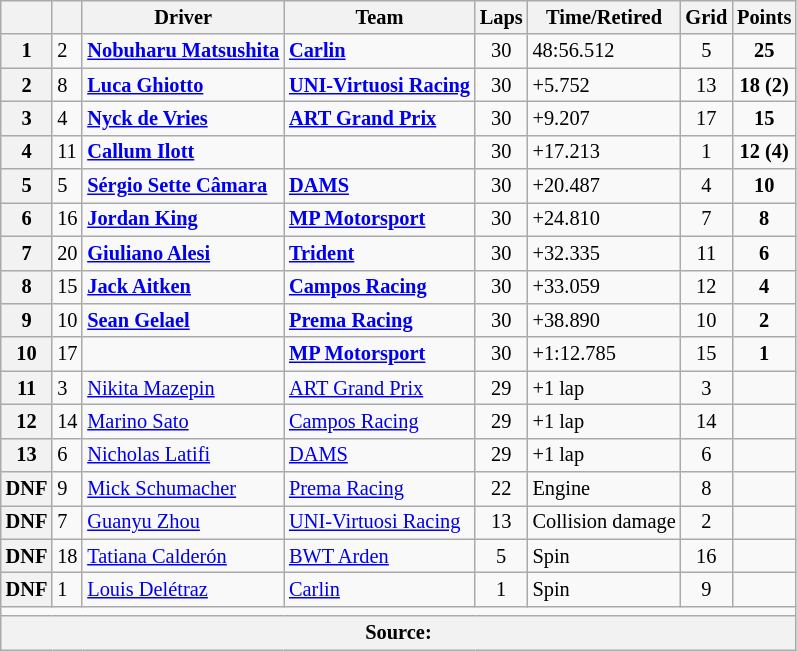<table class="wikitable" style="font-size: 85%;">
<tr>
<th></th>
<th></th>
<th>Driver</th>
<th>Team</th>
<th>Laps</th>
<th>Time/Retired</th>
<th>Grid</th>
<th>Points</th>
</tr>
<tr>
<th>1</th>
<td scope="row">2</td>
<td> <strong><a href='#'>Nobuharu Matsushita</a></strong></td>
<td><strong><a href='#'>Carlin</a></strong></td>
<td align="center">30</td>
<td>48:56.512</td>
<td align="center">5</td>
<td align="center"><strong>25</strong></td>
</tr>
<tr>
<th>2</th>
<td scope="row">8</td>
<td> <strong><a href='#'>Luca Ghiotto</a></strong></td>
<td><strong><a href='#'>UNI-Virtuosi Racing</a></strong></td>
<td align="center">30</td>
<td>+5.752</td>
<td align="center">13</td>
<td align="center"><strong>18 (2)</strong></td>
</tr>
<tr>
<th>3</th>
<td scope="row">4</td>
<td> <strong><a href='#'>Nyck de Vries</a></strong></td>
<td><strong><a href='#'>ART Grand Prix</a></strong></td>
<td align="center">30</td>
<td>+9.207</td>
<td align="center">17</td>
<td align="center"><strong>15</strong></td>
</tr>
<tr>
<th>4</th>
<td scope="row">11</td>
<td> <strong><a href='#'>Callum Ilott</a></strong></td>
<td></td>
<td align="center">30</td>
<td>+17.213</td>
<td align="center">1</td>
<td align="center"><strong>12 (4)</strong></td>
</tr>
<tr>
<th>5</th>
<td scope="row">5</td>
<td> <strong><a href='#'>Sérgio Sette Câmara</a></strong></td>
<td><strong><a href='#'>DAMS</a></strong></td>
<td align="center">30</td>
<td>+20.487</td>
<td align="center">4</td>
<td align="center"><strong>10</strong></td>
</tr>
<tr>
<th>6</th>
<td scope="row">16</td>
<td> <strong><a href='#'>Jordan King</a></strong></td>
<td><strong><a href='#'>MP Motorsport</a></strong></td>
<td align="center">30</td>
<td>+24.810</td>
<td align="center">7</td>
<td align="center"><strong>8</strong></td>
</tr>
<tr>
<th>7</th>
<td scope="row">20</td>
<td> <strong><a href='#'>Giuliano Alesi</a></strong></td>
<td><strong><a href='#'>Trident</a></strong></td>
<td align="center">30</td>
<td>+32.335</td>
<td align="center">11</td>
<td align="center"><strong>6</strong></td>
</tr>
<tr>
<th>8</th>
<td scope="row">15</td>
<td> <strong><a href='#'>Jack Aitken</a></strong></td>
<td><strong><a href='#'>Campos Racing</a></strong></td>
<td align="center">30</td>
<td>+33.059</td>
<td align="center">12</td>
<td align="center"><strong>4</strong></td>
</tr>
<tr>
<th>9</th>
<td scope="row">10</td>
<td> <strong><a href='#'>Sean Gelael</a></strong></td>
<td><strong><a href='#'>Prema Racing</a></strong></td>
<td align="center">30</td>
<td>+38.890</td>
<td align="center">10</td>
<td align="center"><strong>2</strong></td>
</tr>
<tr>
<th>10</th>
<td scope="row">17</td>
<td></td>
<td><strong><a href='#'>MP Motorsport</a></strong></td>
<td align="center">30</td>
<td>+1:12.785</td>
<td align="center">15</td>
<td align="center"><strong>1</strong></td>
</tr>
<tr>
<th>11</th>
<td scope="row">3</td>
<td> <a href='#'>Nikita Mazepin</a></td>
<td><a href='#'>ART Grand Prix</a></td>
<td align="center">29</td>
<td>+1 lap</td>
<td align="center">3</td>
<td></td>
</tr>
<tr>
<th>12</th>
<td scope="row">14</td>
<td> <a href='#'>Marino Sato</a></td>
<td><a href='#'>Campos Racing</a></td>
<td align="center">29</td>
<td>+1 lap</td>
<td align="center">14</td>
<td></td>
</tr>
<tr>
<th>13</th>
<td scope="row">6</td>
<td> <a href='#'>Nicholas Latifi</a></td>
<td><a href='#'>DAMS</a></td>
<td align="center">29</td>
<td>+1 lap</td>
<td align="center">6</td>
<td></td>
</tr>
<tr>
<th>DNF</th>
<td scope="row">9</td>
<td> <a href='#'>Mick Schumacher</a></td>
<td><a href='#'>Prema Racing</a></td>
<td align="center">22</td>
<td>Engine</td>
<td align="center">8</td>
<td></td>
</tr>
<tr>
<th>DNF</th>
<td scope="row">7</td>
<td> <a href='#'>Guanyu Zhou</a></td>
<td><a href='#'>UNI-Virtuosi Racing</a></td>
<td align="center">13</td>
<td>Collision damage</td>
<td align="center">2</td>
<td></td>
</tr>
<tr>
<th>DNF</th>
<td scope="row">18</td>
<td> <a href='#'>Tatiana Calderón</a></td>
<td><a href='#'>BWT Arden</a></td>
<td align="center">5</td>
<td>Spin</td>
<td align="center">16</td>
<td></td>
</tr>
<tr>
<th>DNF</th>
<td scope="row">1</td>
<td> <a href='#'>Louis Delétraz</a></td>
<td><a href='#'>Carlin</a></td>
<td align="center">1</td>
<td>Spin</td>
<td align="center">9</td>
<td></td>
</tr>
<tr>
<td colspan="8" align="center"></td>
</tr>
<tr>
<th colspan="8">Source:</th>
</tr>
</table>
